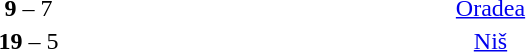<table style="text-align:center">
<tr>
<th width=200></th>
<th width=100></th>
<th width=200></th>
<th width=100></th>
</tr>
<tr>
<td align=right><strong></strong></td>
<td><strong>9</strong> – 7</td>
<td align=left></td>
<td><a href='#'>Oradea</a></td>
</tr>
<tr>
<td align=right><strong></strong></td>
<td><strong>19</strong> – 5</td>
<td align=left></td>
<td><a href='#'>Niš</a></td>
</tr>
</table>
